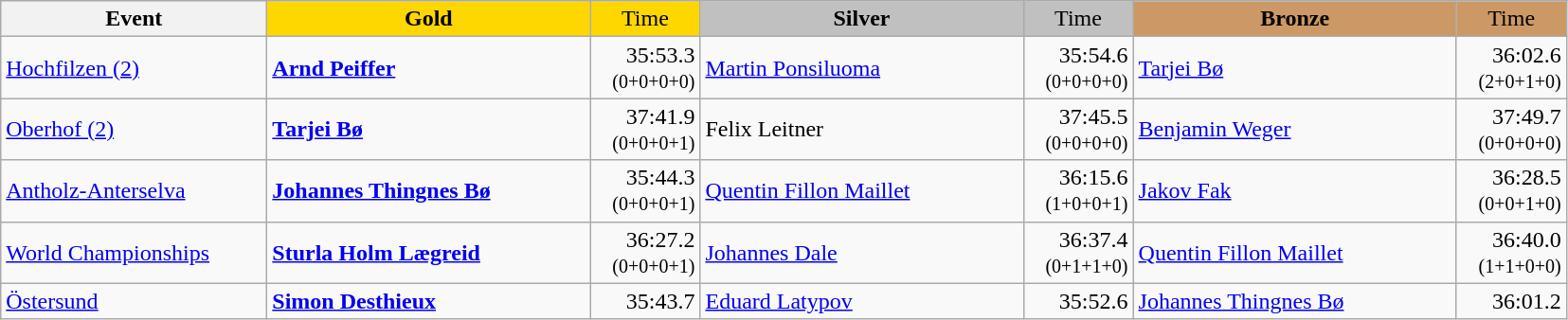<table class="wikitable">
<tr>
<th width="180">Event</th>
<th width="220" style="background:gold">Gold</th>
<th width="70" style="background:gold;font-weight:normal">Time</th>
<th width="220" style="background:silver">Silver</th>
<th width="70" style="background:silver;font-weight:normal">Time</th>
<th width="220" style="background:#CC9966">Bronze</th>
<th width="70" style="background:#CC9966;font-weight:normal">Time</th>
</tr>
<tr>
<td><a href='#'>Hochfilzen (2)</a><br></td>
<td><strong><a href='#'>Arnd Peiffer</a></strong><br><small></small></td>
<td align="right">35:53.3<br><small>(0+0+0+0)</small></td>
<td><a href='#'>Martin Ponsiluoma</a><br><small></small></td>
<td align="right">35:54.6<br><small>(0+0+0+0)</small></td>
<td><a href='#'>Tarjei Bø</a><br><small></small></td>
<td align="right">36:02.6<br><small>(2+0+1+0)</small></td>
</tr>
<tr>
<td><a href='#'>Oberhof (2)</a><br></td>
<td><strong><a href='#'>Tarjei Bø</a></strong><br><small></small></td>
<td align="right">37:41.9<br><small>(0+0+0+1)</small></td>
<td>Felix Leitner<br><small></small></td>
<td align="right">37:45.5<br><small>(0+0+0+0)</small></td>
<td><a href='#'>Benjamin Weger</a><br><small></small></td>
<td align="right">37:49.7<br><small>(0+0+0+0)</small></td>
</tr>
<tr>
<td><a href='#'>Antholz-Anterselva</a><br></td>
<td><strong><a href='#'>Johannes Thingnes Bø</a></strong><br><small></small></td>
<td align="right">35:44.3<br><small>(0+0+0+1)</small></td>
<td><a href='#'>Quentin Fillon Maillet</a><br><small></small></td>
<td align="right">36:15.6<br><small>(1+0+0+1)</small></td>
<td><a href='#'>Jakov Fak</a><br><small></small></td>
<td align="right">36:28.5<br><small>(0+0+1+0)</small></td>
</tr>
<tr>
<td><a href='#'>World Championships</a><br></td>
<td><strong><a href='#'>Sturla Holm Lægreid</a></strong><br><small></small></td>
<td align="right">36:27.2<br><small>(0+0+0+1)</small></td>
<td><a href='#'>Johannes Dale</a><br><small></small></td>
<td align="right">36:37.4<br><small>(0+1+1+0)</small></td>
<td><a href='#'>Quentin Fillon Maillet</a><br><small></small></td>
<td align="right">36:40.0<br><small>(1+1+0+0)</small></td>
</tr>
<tr>
<td><a href='#'>Östersund</a><br></td>
<td><strong><a href='#'>Simon Desthieux</a></strong><br></td>
<td align="right">35:43.7 <br> </td>
<td><a href='#'>Eduard Latypov</a> <br></td>
<td align="right">35:52.6 <br> </td>
<td><a href='#'>Johannes Thingnes Bø</a><br></td>
<td align="right">36:01.2 <br> </td>
</tr>
</table>
